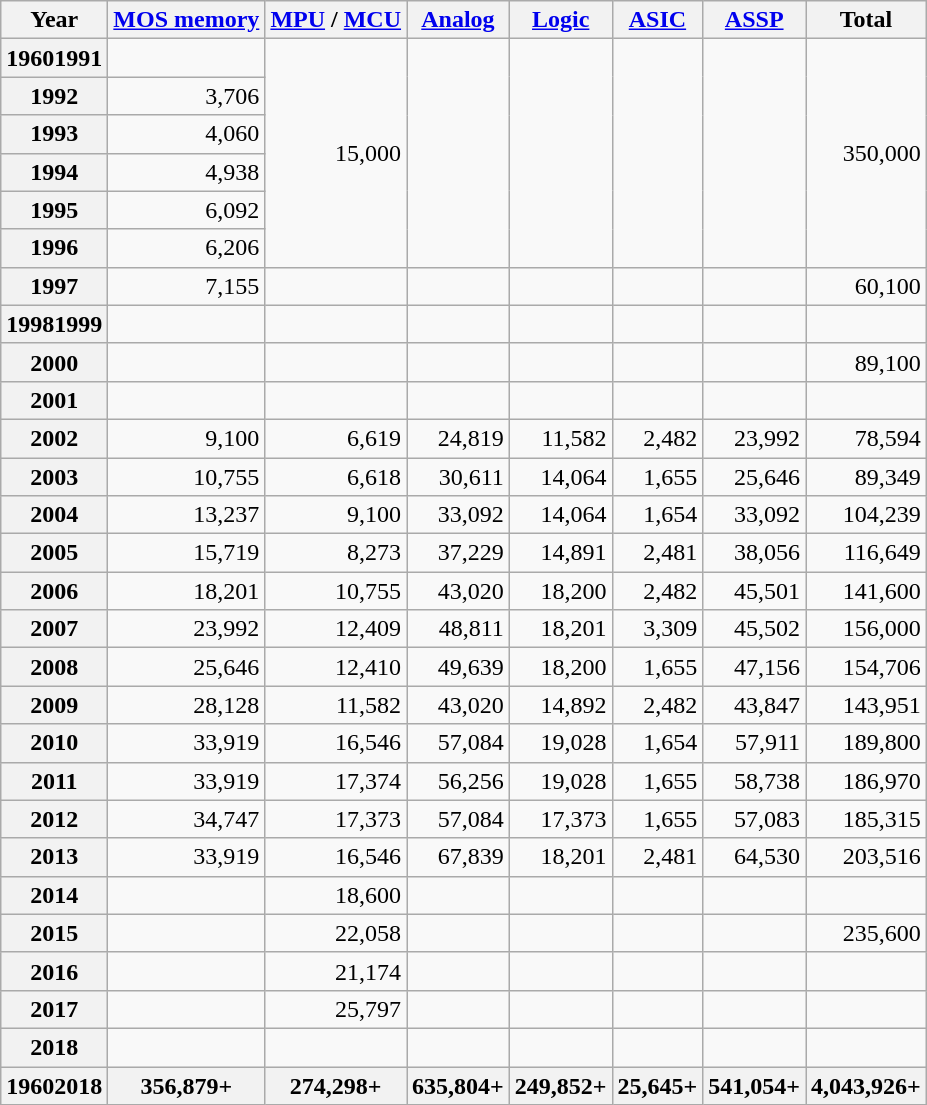<table class="wikitable sortable" style="text-align: right">
<tr>
<th>Year</th>
<th data-sort-type="number"><a href='#'>MOS memory</a></th>
<th data-sort-type="number"><a href='#'>MPU</a> / <a href='#'>MCU</a></th>
<th data-sort-type="number"><a href='#'>Analog</a></th>
<th data-sort-type="number"><a href='#'>Logic</a></th>
<th data-sort-type="number"><a href='#'>ASIC</a></th>
<th data-sort-type="number"><a href='#'>ASSP</a></th>
<th data-sort-type="number">Total</th>
</tr>
<tr>
<th>19601991</th>
<td></td>
<td rowspan="6">15,000</td>
<td rowspan="6"></td>
<td rowspan="6"></td>
<td rowspan="6"></td>
<td rowspan="6"></td>
<td rowspan="6">350,000</td>
</tr>
<tr>
<th>1992</th>
<td>3,706</td>
</tr>
<tr>
<th>1993</th>
<td>4,060</td>
</tr>
<tr>
<th>1994</th>
<td>4,938</td>
</tr>
<tr>
<th>1995</th>
<td>6,092</td>
</tr>
<tr>
<th>1996</th>
<td>6,206</td>
</tr>
<tr>
<th>1997</th>
<td>7,155</td>
<td></td>
<td></td>
<td></td>
<td></td>
<td></td>
<td>60,100</td>
</tr>
<tr>
<th>19981999</th>
<td></td>
<td></td>
<td></td>
<td></td>
<td></td>
<td></td>
<td></td>
</tr>
<tr>
<th>2000</th>
<td></td>
<td></td>
<td></td>
<td></td>
<td></td>
<td></td>
<td>89,100</td>
</tr>
<tr>
<th>2001</th>
<td></td>
<td></td>
<td></td>
<td></td>
<td></td>
<td></td>
<td></td>
</tr>
<tr>
<th>2002</th>
<td>9,100</td>
<td>6,619</td>
<td>24,819</td>
<td>11,582</td>
<td>2,482</td>
<td>23,992</td>
<td>78,594</td>
</tr>
<tr>
<th>2003</th>
<td>10,755</td>
<td>6,618</td>
<td>30,611</td>
<td>14,064</td>
<td>1,655</td>
<td>25,646</td>
<td>89,349</td>
</tr>
<tr>
<th>2004</th>
<td>13,237</td>
<td>9,100</td>
<td>33,092</td>
<td>14,064</td>
<td>1,654</td>
<td>33,092</td>
<td>104,239</td>
</tr>
<tr>
<th>2005</th>
<td>15,719</td>
<td>8,273</td>
<td>37,229</td>
<td>14,891</td>
<td>2,481</td>
<td>38,056</td>
<td>116,649</td>
</tr>
<tr>
<th>2006</th>
<td>18,201</td>
<td>10,755</td>
<td>43,020</td>
<td>18,200</td>
<td>2,482</td>
<td>45,501</td>
<td>141,600</td>
</tr>
<tr>
<th>2007</th>
<td>23,992</td>
<td>12,409</td>
<td>48,811</td>
<td>18,201</td>
<td>3,309</td>
<td>45,502</td>
<td>156,000</td>
</tr>
<tr>
<th>2008</th>
<td>25,646</td>
<td>12,410</td>
<td>49,639</td>
<td>18,200</td>
<td>1,655</td>
<td>47,156</td>
<td>154,706</td>
</tr>
<tr>
<th>2009</th>
<td>28,128</td>
<td>11,582</td>
<td>43,020</td>
<td>14,892</td>
<td>2,482</td>
<td>43,847</td>
<td>143,951</td>
</tr>
<tr>
<th>2010</th>
<td>33,919</td>
<td>16,546</td>
<td>57,084</td>
<td>19,028</td>
<td>1,654</td>
<td>57,911</td>
<td>189,800</td>
</tr>
<tr>
<th>2011</th>
<td>33,919</td>
<td>17,374</td>
<td>56,256</td>
<td>19,028</td>
<td>1,655</td>
<td>58,738</td>
<td>186,970</td>
</tr>
<tr>
<th>2012</th>
<td>34,747</td>
<td>17,373</td>
<td>57,084</td>
<td>17,373</td>
<td>1,655</td>
<td>57,083</td>
<td>185,315</td>
</tr>
<tr>
<th>2013</th>
<td>33,919</td>
<td>16,546</td>
<td>67,839</td>
<td>18,201</td>
<td>2,481</td>
<td>64,530</td>
<td>203,516</td>
</tr>
<tr>
<th>2014</th>
<td></td>
<td>18,600</td>
<td></td>
<td></td>
<td></td>
<td></td>
<td></td>
</tr>
<tr>
<th>2015</th>
<td></td>
<td>22,058</td>
<td></td>
<td></td>
<td></td>
<td></td>
<td>235,600</td>
</tr>
<tr>
<th>2016</th>
<td></td>
<td>21,174</td>
<td></td>
<td></td>
<td></td>
<td></td>
<td></td>
</tr>
<tr>
<th>2017</th>
<td></td>
<td>25,797</td>
<td></td>
<td></td>
<td></td>
<td></td>
<td></td>
</tr>
<tr>
<th>2018</th>
<td></td>
<td></td>
<td></td>
<td></td>
<td></td>
<td></td>
<td></td>
</tr>
<tr>
<th>19602018</th>
<th>356,879+</th>
<th>274,298+</th>
<th>635,804+</th>
<th>249,852+</th>
<th>25,645+</th>
<th>541,054+</th>
<th>4,043,926+</th>
</tr>
</table>
